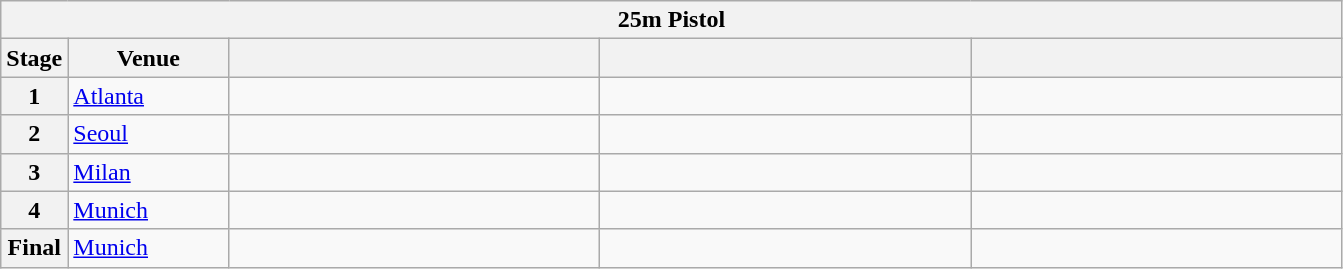<table class="wikitable">
<tr>
<th colspan="5">25m Pistol</th>
</tr>
<tr>
<th>Stage</th>
<th width=100>Venue</th>
<th width=240></th>
<th width=240></th>
<th width=240></th>
</tr>
<tr>
<th>1</th>
<td> <a href='#'>Atlanta</a></td>
<td></td>
<td></td>
<td></td>
</tr>
<tr>
<th>2</th>
<td> <a href='#'>Seoul</a></td>
<td></td>
<td></td>
<td></td>
</tr>
<tr>
<th>3</th>
<td> <a href='#'>Milan</a></td>
<td></td>
<td></td>
<td></td>
</tr>
<tr>
<th>4</th>
<td> <a href='#'>Munich</a></td>
<td></td>
<td></td>
<td></td>
</tr>
<tr>
<th>Final</th>
<td> <a href='#'>Munich</a></td>
<td></td>
<td></td>
<td></td>
</tr>
</table>
